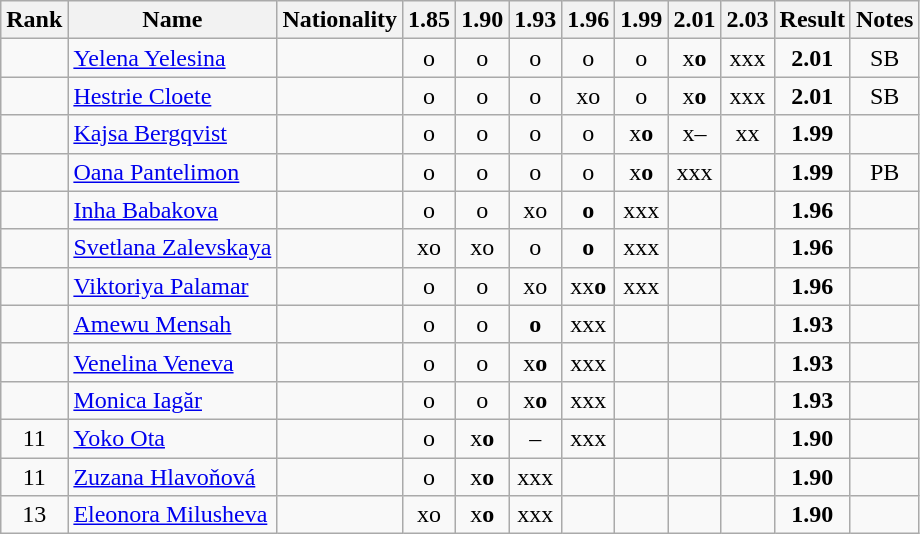<table class="wikitable sortable" style="text-align:center">
<tr>
<th>Rank</th>
<th>Name</th>
<th>Nationality</th>
<th>1.85</th>
<th>1.90</th>
<th>1.93</th>
<th>1.96</th>
<th>1.99</th>
<th>2.01</th>
<th>2.03</th>
<th>Result</th>
<th>Notes</th>
</tr>
<tr>
<td></td>
<td align=left><a href='#'>Yelena Yelesina</a></td>
<td align=left></td>
<td>o</td>
<td>o</td>
<td>o</td>
<td>o</td>
<td>o</td>
<td>x<strong>o</strong></td>
<td>xxx</td>
<td><strong>2.01</strong></td>
<td>SB</td>
</tr>
<tr>
<td></td>
<td align=left><a href='#'>Hestrie Cloete</a></td>
<td align=left></td>
<td>o</td>
<td>o</td>
<td>o</td>
<td>xo</td>
<td>o</td>
<td>x<strong>o</strong></td>
<td>xxx</td>
<td><strong>2.01</strong></td>
<td>SB</td>
</tr>
<tr>
<td></td>
<td align=left><a href='#'>Kajsa Bergqvist</a></td>
<td align=left></td>
<td>o</td>
<td>o</td>
<td>o</td>
<td>o</td>
<td>x<strong>o</strong></td>
<td>x–</td>
<td>xx</td>
<td><strong>1.99</strong></td>
<td></td>
</tr>
<tr>
<td></td>
<td align=left><a href='#'>Oana Pantelimon</a></td>
<td align=left></td>
<td>o</td>
<td>o</td>
<td>o</td>
<td>o</td>
<td>x<strong>o</strong></td>
<td>xxx</td>
<td></td>
<td><strong>1.99</strong></td>
<td>PB</td>
</tr>
<tr>
<td></td>
<td align=left><a href='#'>Inha Babakova</a></td>
<td align=left></td>
<td>o</td>
<td>o</td>
<td>xo</td>
<td><strong>o</strong></td>
<td>xxx</td>
<td></td>
<td></td>
<td><strong>1.96</strong></td>
<td></td>
</tr>
<tr>
<td></td>
<td align=left><a href='#'>Svetlana Zalevskaya</a></td>
<td align=left></td>
<td>xo</td>
<td>xo</td>
<td>o</td>
<td><strong>o</strong></td>
<td>xxx</td>
<td></td>
<td></td>
<td><strong>1.96</strong></td>
<td></td>
</tr>
<tr>
<td></td>
<td align=left><a href='#'>Viktoriya Palamar</a></td>
<td align=left></td>
<td>o</td>
<td>o</td>
<td>xo</td>
<td>xx<strong>o</strong></td>
<td>xxx</td>
<td></td>
<td></td>
<td><strong>1.96</strong></td>
<td></td>
</tr>
<tr>
<td></td>
<td align=left><a href='#'>Amewu Mensah</a></td>
<td align=left></td>
<td>o</td>
<td>o</td>
<td><strong>o</strong></td>
<td>xxx</td>
<td></td>
<td></td>
<td></td>
<td><strong>1.93</strong></td>
<td></td>
</tr>
<tr>
<td></td>
<td align=left><a href='#'>Venelina Veneva</a></td>
<td align=left></td>
<td>o</td>
<td>o</td>
<td>x<strong>o</strong></td>
<td>xxx</td>
<td></td>
<td></td>
<td></td>
<td><strong>1.93</strong></td>
<td></td>
</tr>
<tr>
<td></td>
<td align=left><a href='#'>Monica Iagăr</a></td>
<td align=left></td>
<td>o</td>
<td>o</td>
<td>x<strong>o</strong></td>
<td>xxx</td>
<td></td>
<td></td>
<td></td>
<td><strong>1.93</strong></td>
<td></td>
</tr>
<tr>
<td>11</td>
<td align=left><a href='#'>Yoko Ota</a></td>
<td align=left></td>
<td>o</td>
<td>x<strong>o</strong></td>
<td>–</td>
<td>xxx</td>
<td></td>
<td></td>
<td></td>
<td><strong>1.90</strong></td>
<td></td>
</tr>
<tr>
<td>11</td>
<td align=left><a href='#'>Zuzana Hlavoňová</a></td>
<td align=left></td>
<td>o</td>
<td>x<strong>o</strong></td>
<td>xxx</td>
<td></td>
<td></td>
<td></td>
<td></td>
<td><strong>1.90</strong></td>
<td></td>
</tr>
<tr>
<td>13</td>
<td align=left><a href='#'>Eleonora Milusheva</a></td>
<td align=left></td>
<td>xo</td>
<td>x<strong>o</strong></td>
<td>xxx</td>
<td></td>
<td></td>
<td></td>
<td></td>
<td><strong>1.90</strong></td>
<td></td>
</tr>
</table>
